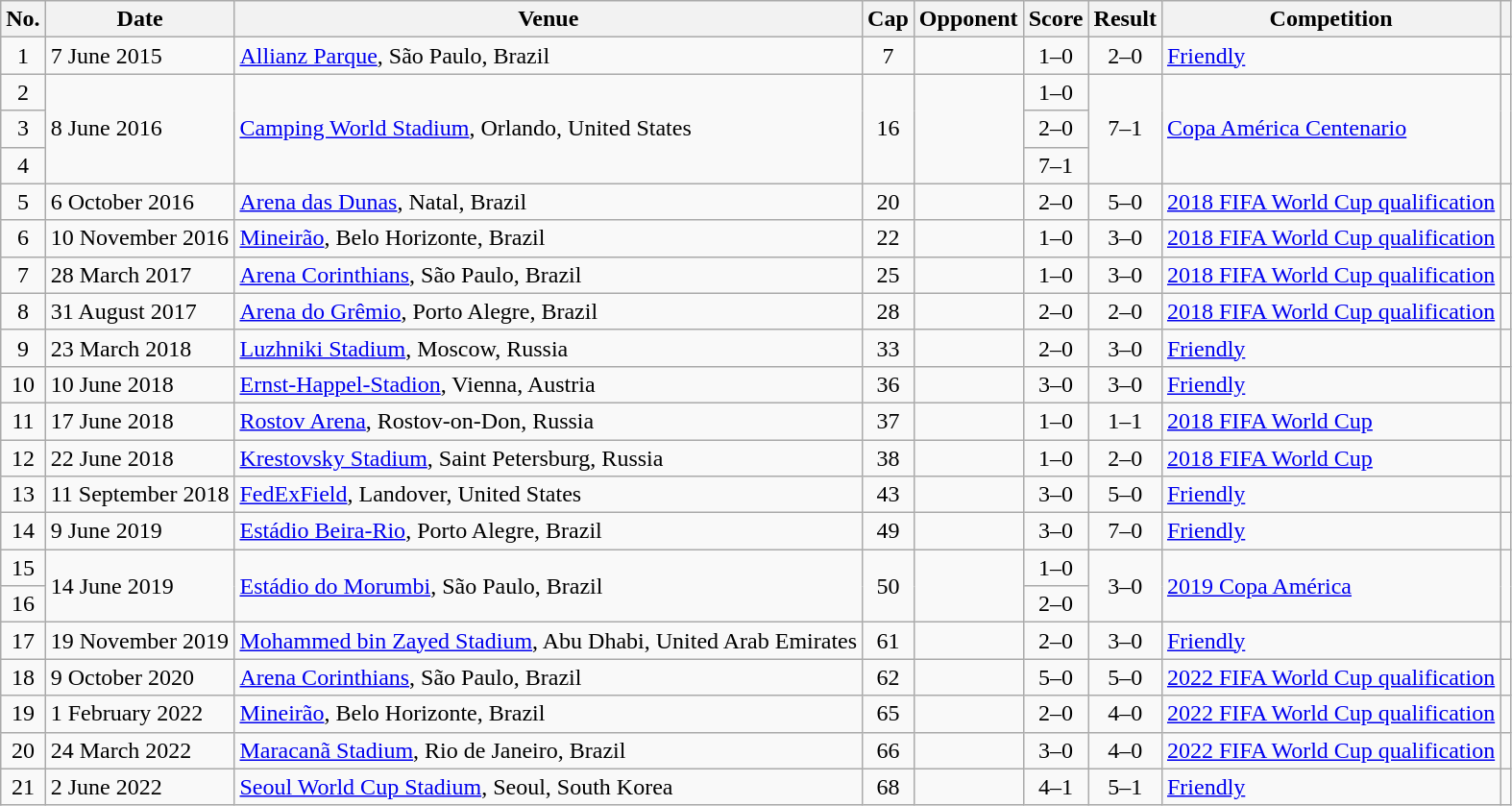<table class="wikitable sortable">
<tr>
<th scope="col">No.</th>
<th scope="col">Date</th>
<th scope="col">Venue</th>
<th scope="col">Cap</th>
<th scope="col">Opponent</th>
<th scope="col">Score</th>
<th scope="col">Result</th>
<th scope="col">Competition</th>
<th scope="col" class="unsortable"></th>
</tr>
<tr>
<td style="text-align: center;">1</td>
<td>7 June 2015</td>
<td><a href='#'>Allianz Parque</a>, São Paulo, Brazil</td>
<td style="text-align: center;">7</td>
<td></td>
<td style="text-align: center;">1–0</td>
<td align="center">2–0</td>
<td><a href='#'>Friendly</a></td>
<td style="text-align: center;"></td>
</tr>
<tr>
<td style="text-align: center;">2</td>
<td rowspan="3">8 June 2016</td>
<td rowspan="3"><a href='#'>Camping World Stadium</a>, Orlando, United States</td>
<td rowspan="3" style="text-align: center;">16</td>
<td rowspan="3"></td>
<td style="text-align: center;">1–0</td>
<td rowspan="3" style="text-align: center;">7–1</td>
<td rowspan="3"><a href='#'>Copa América Centenario</a></td>
<td rowspan="3" style="text-align: center;"></td>
</tr>
<tr>
<td style="text-align: center;">3</td>
<td style="text-align: center;">2–0</td>
</tr>
<tr>
<td style="text-align: center;">4</td>
<td style="text-align: center;">7–1</td>
</tr>
<tr>
<td style="text-align: center;">5</td>
<td>6 October 2016</td>
<td><a href='#'>Arena das Dunas</a>, Natal, Brazil</td>
<td style="text-align: center;">20</td>
<td></td>
<td style="text-align: center;">2–0</td>
<td style="text-align: center;">5–0</td>
<td><a href='#'>2018 FIFA World Cup qualification</a></td>
<td style="text-align: center;"></td>
</tr>
<tr>
<td style="text-align: center;">6</td>
<td>10 November 2016</td>
<td><a href='#'>Mineirão</a>, Belo Horizonte, Brazil</td>
<td style="text-align: center;">22</td>
<td></td>
<td style="text-align: center;">1–0</td>
<td style="text-align: center;">3–0</td>
<td><a href='#'>2018 FIFA World Cup qualification</a></td>
<td style="text-align: center;"></td>
</tr>
<tr>
<td style="text-align: center;">7</td>
<td>28 March 2017</td>
<td><a href='#'>Arena Corinthians</a>, São Paulo, Brazil</td>
<td style="text-align: center;">25</td>
<td></td>
<td style="text-align: center;">1–0</td>
<td style="text-align: center;">3–0</td>
<td><a href='#'>2018 FIFA World Cup qualification</a></td>
<td style="text-align: center;"></td>
</tr>
<tr>
<td style="text-align: center;">8</td>
<td>31 August 2017</td>
<td><a href='#'>Arena do Grêmio</a>, Porto Alegre, Brazil</td>
<td style="text-align: center;">28</td>
<td></td>
<td style="text-align: center;">2–0</td>
<td style="text-align: center;">2–0</td>
<td><a href='#'>2018 FIFA World Cup qualification</a></td>
<td style="text-align: center;"></td>
</tr>
<tr>
<td style="text-align: center;">9</td>
<td>23 March 2018</td>
<td><a href='#'>Luzhniki Stadium</a>, Moscow, Russia</td>
<td style="text-align: center;">33</td>
<td></td>
<td style="text-align: center;">2–0</td>
<td style="text-align: center;">3–0</td>
<td><a href='#'>Friendly</a></td>
<td style="text-align: center;"></td>
</tr>
<tr>
<td style="text-align: center;">10</td>
<td>10 June 2018</td>
<td><a href='#'>Ernst-Happel-Stadion</a>, Vienna, Austria</td>
<td style="text-align: center;">36</td>
<td></td>
<td style="text-align: center;">3–0</td>
<td style="text-align: center;">3–0</td>
<td><a href='#'>Friendly</a></td>
<td style="text-align: center;"></td>
</tr>
<tr>
<td style="text-align: center;">11</td>
<td>17 June 2018</td>
<td><a href='#'>Rostov Arena</a>, Rostov-on-Don, Russia</td>
<td style="text-align: center;">37</td>
<td></td>
<td style="text-align: center;">1–0</td>
<td style="text-align: center;">1–1</td>
<td><a href='#'>2018 FIFA World Cup</a></td>
<td style="text-align: center;"></td>
</tr>
<tr>
<td style="text-align: center;">12</td>
<td>22 June 2018</td>
<td><a href='#'>Krestovsky Stadium</a>, Saint Petersburg, Russia</td>
<td style="text-align: center;">38</td>
<td></td>
<td style="text-align: center;">1–0</td>
<td style="text-align: center;">2–0</td>
<td><a href='#'>2018 FIFA World Cup</a></td>
<td style="text-align: center;"></td>
</tr>
<tr>
<td style="text-align: center;">13</td>
<td>11 September 2018</td>
<td><a href='#'>FedExField</a>, Landover, United States</td>
<td style="text-align: center;">43</td>
<td></td>
<td style="text-align: center;">3–0</td>
<td style="text-align: center;">5–0</td>
<td><a href='#'>Friendly</a></td>
<td style="text-align: center;"></td>
</tr>
<tr>
<td style="text-align: center;">14</td>
<td>9 June 2019</td>
<td><a href='#'>Estádio Beira-Rio</a>, Porto Alegre, Brazil</td>
<td style="text-align: center;">49</td>
<td></td>
<td style="text-align: center;">3–0</td>
<td style="text-align: center;">7–0</td>
<td><a href='#'>Friendly</a></td>
<td style="text-align: center;"></td>
</tr>
<tr>
<td style="text-align: center;">15</td>
<td rowspan="2">14 June 2019</td>
<td rowspan="2"><a href='#'>Estádio do Morumbi</a>, São Paulo, Brazil</td>
<td rowspan="2" style="text-align: center;">50</td>
<td rowspan="2"></td>
<td style="text-align: center;">1–0</td>
<td rowspan="2" style="text-align: center;">3–0</td>
<td rowspan="2"><a href='#'>2019 Copa América</a></td>
<td rowspan="2" style="text-align: center;"></td>
</tr>
<tr>
<td style="text-align: center;">16</td>
<td style="text-align: center;">2–0</td>
</tr>
<tr>
<td style="text-align: center;">17</td>
<td>19 November 2019</td>
<td><a href='#'>Mohammed bin Zayed Stadium</a>, Abu Dhabi, United Arab Emirates</td>
<td style="text-align: center;">61</td>
<td></td>
<td style="text-align: center;">2–0</td>
<td style="text-align: center;">3–0</td>
<td><a href='#'>Friendly</a></td>
<td style="text-align: center;"></td>
</tr>
<tr>
<td style="text-align: center;">18</td>
<td>9 October 2020</td>
<td><a href='#'>Arena Corinthians</a>, São Paulo, Brazil</td>
<td style="text-align: center;">62</td>
<td></td>
<td style="text-align: center;">5–0</td>
<td style="text-align: center;">5–0</td>
<td><a href='#'>2022 FIFA World Cup qualification</a></td>
<td style="text-align: center;"></td>
</tr>
<tr>
<td style="text-align: center;">19</td>
<td>1 February 2022</td>
<td><a href='#'>Mineirão</a>, Belo Horizonte, Brazil</td>
<td style="text-align: center;">65</td>
<td></td>
<td style="text-align: center;">2–0</td>
<td style="text-align: center;">4–0</td>
<td><a href='#'>2022 FIFA World Cup qualification</a></td>
<td style="text-align: center;"></td>
</tr>
<tr>
<td style="text-align: center;">20</td>
<td>24 March 2022</td>
<td><a href='#'>Maracanã Stadium</a>, Rio de Janeiro, Brazil</td>
<td style="text-align: center;">66</td>
<td></td>
<td style="text-align: center;">3–0</td>
<td style="text-align: center;">4–0</td>
<td><a href='#'>2022 FIFA World Cup qualification</a></td>
<td style="text-align: center;"></td>
</tr>
<tr>
<td style="text-align: center;">21</td>
<td>2 June 2022</td>
<td><a href='#'>Seoul World Cup Stadium</a>, Seoul, South Korea</td>
<td style="text-align: center;">68</td>
<td></td>
<td style="text-align: center;">4–1</td>
<td style="text-align: center;">5–1</td>
<td><a href='#'>Friendly</a></td>
<td style="text-align: center;"></td>
</tr>
</table>
